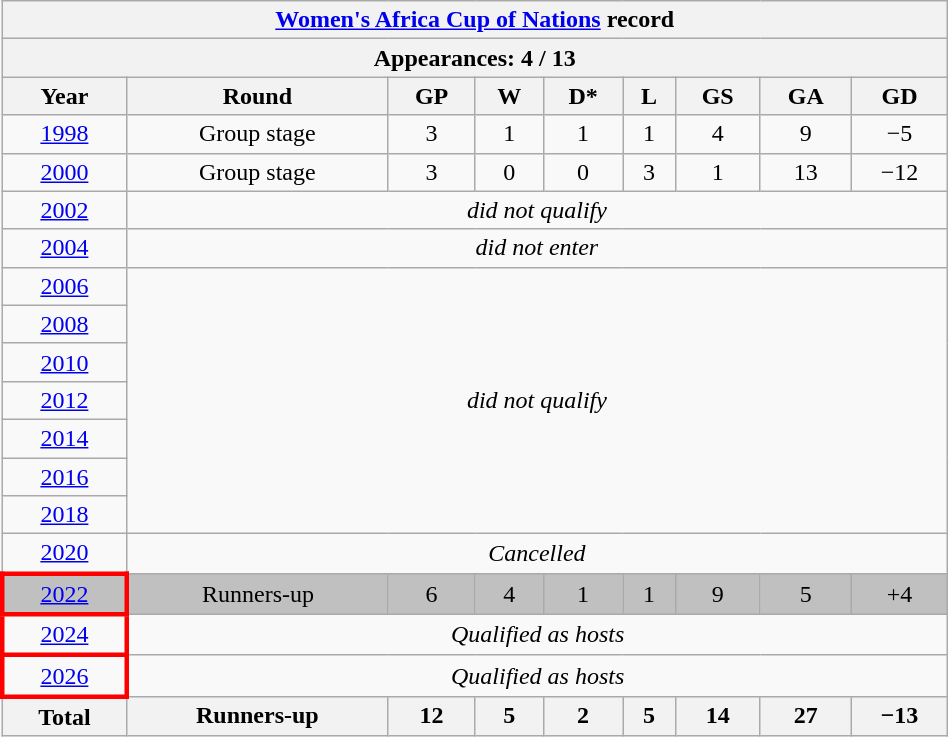<table class="wikitable" style="text-align: center; width:50%;">
<tr>
<th colspan=10><a href='#'>Women's Africa Cup of Nations</a> record</th>
</tr>
<tr>
<th colspan=9>Appearances: 4 / 13</th>
</tr>
<tr>
<th>Year</th>
<th>Round</th>
<th>GP</th>
<th>W</th>
<th>D*</th>
<th>L</th>
<th>GS</th>
<th>GA</th>
<th>GD</th>
</tr>
<tr>
<td> <a href='#'>1998</a></td>
<td>Group stage</td>
<td>3</td>
<td>1</td>
<td>1</td>
<td>1</td>
<td>4</td>
<td>9</td>
<td>−5</td>
</tr>
<tr>
<td> <a href='#'>2000</a></td>
<td>Group stage</td>
<td>3</td>
<td>0</td>
<td>0</td>
<td>3</td>
<td>1</td>
<td>13</td>
<td>−12</td>
</tr>
<tr>
<td> <a href='#'>2002</a></td>
<td colspan=8><em>did not qualify</em></td>
</tr>
<tr>
<td> <a href='#'>2004</a></td>
<td colspan=8><em>did not enter</em></td>
</tr>
<tr>
<td> <a href='#'>2006</a></td>
<td rowspan=7 colspan=8><em>did not qualify</em></td>
</tr>
<tr>
<td> <a href='#'>2008</a></td>
</tr>
<tr>
<td> <a href='#'>2010</a></td>
</tr>
<tr>
<td> <a href='#'>2012</a></td>
</tr>
<tr>
<td> <a href='#'>2014</a></td>
</tr>
<tr>
<td> <a href='#'>2016</a></td>
</tr>
<tr>
<td> <a href='#'>2018</a></td>
</tr>
<tr>
<td> <a href='#'>2020</a></td>
<td colspan=8><em>Cancelled</em></td>
</tr>
<tr bgcolor=silver>
<td style="border: 3px solid red"> <a href='#'>2022</a></td>
<td>Runners-up</td>
<td>6</td>
<td>4</td>
<td>1</td>
<td>1</td>
<td>9</td>
<td>5</td>
<td>+4</td>
</tr>
<tr>
<td style="border: 3px solid red"> <a href='#'>2024</a></td>
<td colspan=8><em>Qualified as hosts</em></td>
</tr>
<tr>
<td style="border: 3px solid red"> <a href='#'>2026</a></td>
<td colspan=8><em>Qualified as hosts</em></td>
</tr>
<tr>
<th><strong>Total</strong></th>
<th>Runners-up</th>
<th><strong>12</strong></th>
<th><strong>5</strong></th>
<th><strong>2</strong></th>
<th><strong>5</strong></th>
<th><strong>14</strong></th>
<th><strong>27</strong></th>
<th><strong>−13</strong></th>
</tr>
</table>
